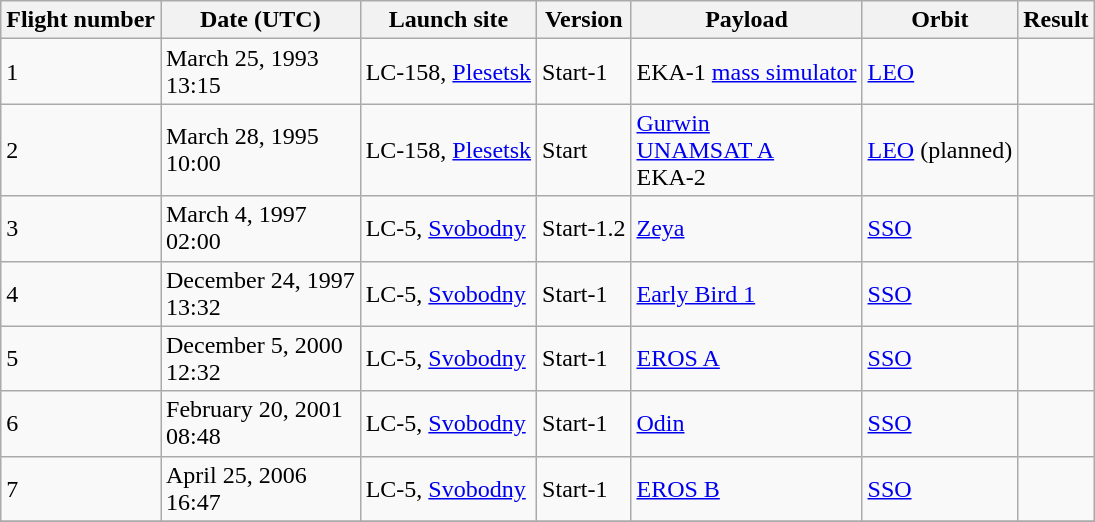<table class="wikitable">
<tr>
<th>Flight number</th>
<th>Date (UTC)</th>
<th>Launch site</th>
<th>Version</th>
<th>Payload</th>
<th>Orbit</th>
<th>Result</th>
</tr>
<tr>
<td>1</td>
<td>March 25, 1993<br>13:15</td>
<td>LC-158, <a href='#'>Plesetsk</a></td>
<td>Start-1</td>
<td>EKA-1 <a href='#'>mass simulator</a></td>
<td><a href='#'>LEO</a></td>
<td></td>
</tr>
<tr>
<td>2</td>
<td>March 28, 1995<br>10:00</td>
<td>LC-158, <a href='#'>Plesetsk</a></td>
<td>Start</td>
<td><a href='#'>Gurwin</a><br><a href='#'>UNAMSAT A</a><br>EKA-2</td>
<td><a href='#'>LEO</a> (planned)</td>
<td></td>
</tr>
<tr>
<td>3</td>
<td>March 4, 1997<br>02:00</td>
<td>LC-5, <a href='#'>Svobodny</a></td>
<td>Start-1.2</td>
<td><a href='#'>Zeya</a></td>
<td><a href='#'>SSO</a></td>
<td></td>
</tr>
<tr>
<td>4</td>
<td>December 24, 1997<br>13:32</td>
<td>LC-5, <a href='#'>Svobodny</a></td>
<td>Start-1</td>
<td><a href='#'>Early Bird 1</a></td>
<td><a href='#'>SSO</a></td>
<td></td>
</tr>
<tr>
<td>5</td>
<td>December 5, 2000<br>12:32</td>
<td>LC-5, <a href='#'>Svobodny</a></td>
<td>Start-1</td>
<td><a href='#'>EROS A</a></td>
<td><a href='#'>SSO</a></td>
<td></td>
</tr>
<tr>
<td>6</td>
<td>February 20, 2001<br>08:48</td>
<td>LC-5, <a href='#'>Svobodny</a></td>
<td>Start-1</td>
<td><a href='#'>Odin</a></td>
<td><a href='#'>SSO</a></td>
<td></td>
</tr>
<tr>
<td>7</td>
<td>April 25, 2006<br>16:47</td>
<td>LC-5, <a href='#'>Svobodny</a></td>
<td>Start-1</td>
<td><a href='#'>EROS B</a></td>
<td><a href='#'>SSO</a></td>
<td></td>
</tr>
<tr>
</tr>
</table>
